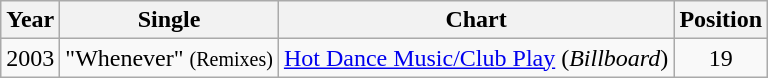<table class="wikitable">
<tr>
<th align="left">Year</th>
<th align="left">Single</th>
<th align="left">Chart</th>
<th align="left">Position</th>
</tr>
<tr>
<td align="left">2003</td>
<td align="left">"Whenever" <small>(Remixes)</small></td>
<td align="left"><a href='#'>Hot Dance Music/Club Play</a> (<em>Billboard</em>)</td>
<td align="center">19</td>
</tr>
</table>
